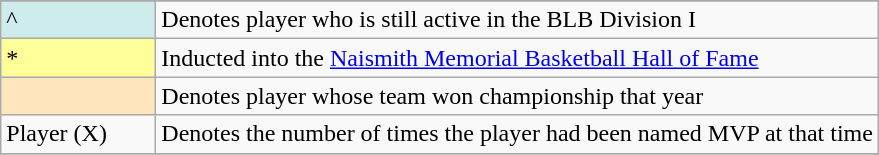<table class="wikitable">
<tr>
</tr>
<tr>
<td style="background-color:#CFECEC; border:1px solid #aaaaaa; width:6em">^</td>
<td>Denotes player who is still active in the BLB Division I</td>
</tr>
<tr>
<td style="background-color:#FFFF99; border:1px solid #aaaaaa; width:6em">*</td>
<td>Inducted into the <a href='#'>Naismith Memorial Basketball Hall of Fame</a></td>
</tr>
<tr>
<td style="background-color:#FFE6BD; border:1px solid #aaaaaa; width:6em"></td>
<td>Denotes player whose team won championship that year</td>
</tr>
<tr>
<td>Player (X)</td>
<td>Denotes the number of times the player had been named MVP at that time</td>
</tr>
<tr>
</tr>
</table>
